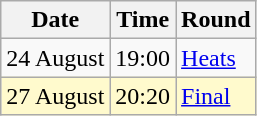<table class="wikitable">
<tr>
<th>Date</th>
<th>Time</th>
<th>Round</th>
</tr>
<tr>
<td>24 August</td>
<td>19:00</td>
<td><a href='#'>Heats</a></td>
</tr>
<tr style=background:lemonchiffon>
<td>27 August</td>
<td>20:20</td>
<td><a href='#'>Final</a></td>
</tr>
</table>
